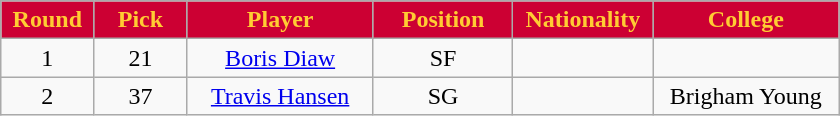<table class="wikitable sortable sortable">
<tr>
<th style="background:#C03; color:#FC3" width="10%">Round</th>
<th style="background:#C03; color:#FC3" width="10%">Pick</th>
<th style="background:#C03; color:#FC3" width="20%">Player</th>
<th style="background:#C03; color:#FC3" width="15%">Position</th>
<th style="background:#C03; color:#FC3" width="15%">Nationality</th>
<th style="background:#C03; color:#FC3" width="20%">College</th>
</tr>
<tr style="text-align: center">
<td>1</td>
<td>21</td>
<td><a href='#'>Boris Diaw</a></td>
<td>SF</td>
<td></td>
<td></td>
</tr>
<tr style="text-align: center">
<td>2</td>
<td>37</td>
<td><a href='#'>Travis Hansen</a></td>
<td>SG</td>
<td></td>
<td>Brigham Young</td>
</tr>
</table>
